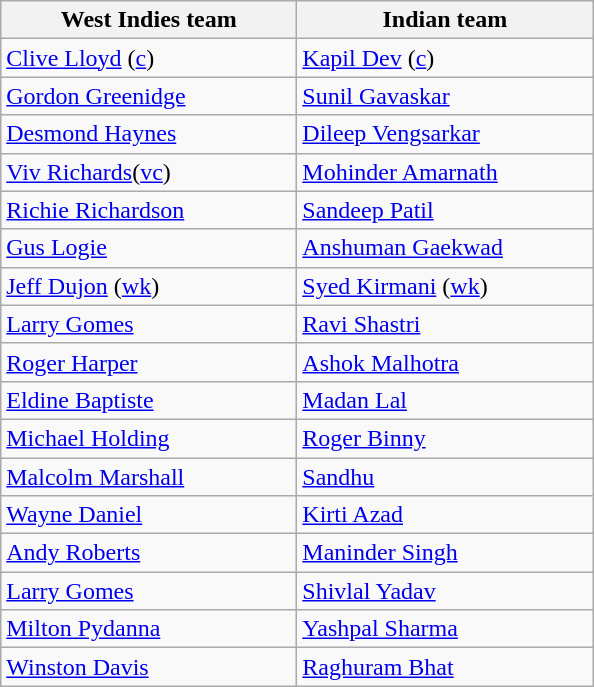<table class="wikitable">
<tr>
<th scope="col" style="width: 190px;"> West Indies team</th>
<th scope="col" style="width: 190px;"> Indian team</th>
</tr>
<tr>
<td> <a href='#'>Clive Lloyd</a> (<a href='#'>c</a>)</td>
<td><a href='#'>Kapil Dev</a> (<a href='#'>c</a>)</td>
</tr>
<tr>
<td> <a href='#'>Gordon Greenidge</a></td>
<td><a href='#'>Sunil Gavaskar</a></td>
</tr>
<tr>
<td> <a href='#'>Desmond Haynes</a></td>
<td><a href='#'>Dileep Vengsarkar</a></td>
</tr>
<tr>
<td> <a href='#'>Viv Richards</a>(<a href='#'>vc</a>)</td>
<td><a href='#'>Mohinder Amarnath</a></td>
</tr>
<tr>
<td> <a href='#'>Richie Richardson</a></td>
<td><a href='#'>Sandeep Patil</a></td>
</tr>
<tr>
<td> <a href='#'>Gus Logie</a></td>
<td><a href='#'>Anshuman Gaekwad</a></td>
</tr>
<tr>
<td> <a href='#'>Jeff Dujon</a> (<a href='#'>wk</a>)</td>
<td><a href='#'>Syed Kirmani</a> (<a href='#'>wk</a>)</td>
</tr>
<tr>
<td> <a href='#'>Larry Gomes</a></td>
<td><a href='#'>Ravi Shastri</a></td>
</tr>
<tr>
<td> <a href='#'>Roger Harper</a></td>
<td><a href='#'>Ashok Malhotra</a></td>
</tr>
<tr>
<td> <a href='#'>Eldine Baptiste</a></td>
<td><a href='#'>Madan Lal</a></td>
</tr>
<tr>
<td> <a href='#'>Michael Holding</a></td>
<td><a href='#'>Roger Binny</a></td>
</tr>
<tr>
<td> <a href='#'>Malcolm Marshall</a></td>
<td><a href='#'>Sandhu</a></td>
</tr>
<tr>
<td> <a href='#'>Wayne Daniel</a></td>
<td><a href='#'>Kirti Azad</a></td>
</tr>
<tr>
<td> <a href='#'>Andy Roberts</a></td>
<td><a href='#'>Maninder Singh</a></td>
</tr>
<tr>
<td> <a href='#'>Larry Gomes</a></td>
<td><a href='#'>Shivlal Yadav</a></td>
</tr>
<tr>
<td> <a href='#'>Milton Pydanna</a></td>
<td><a href='#'>Yashpal Sharma</a></td>
</tr>
<tr>
<td> <a href='#'>Winston Davis</a></td>
<td><a href='#'>Raghuram Bhat</a></td>
</tr>
</table>
